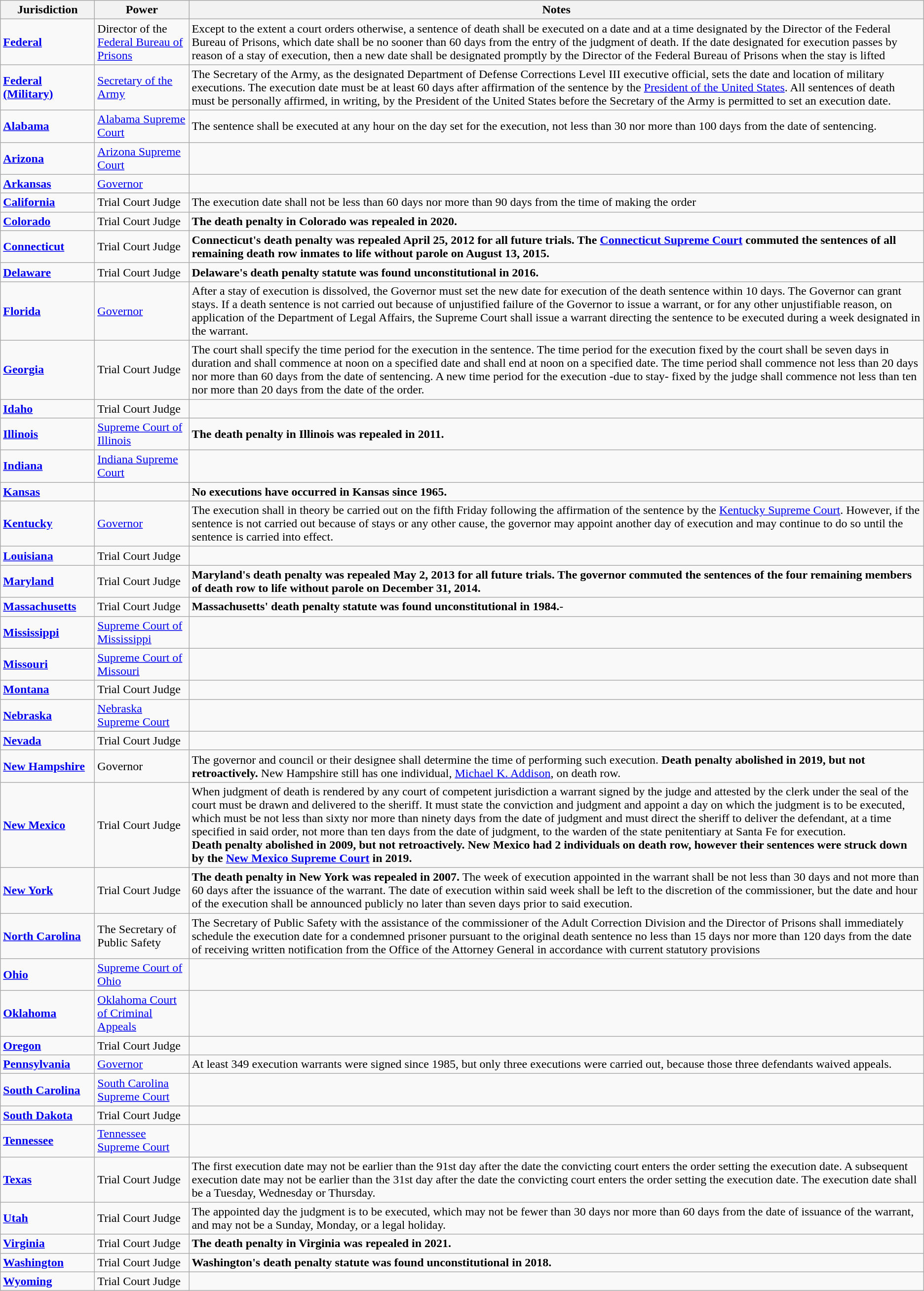<table class="wikitable">
<tr>
<th width=120px><strong>Jurisdiction</strong></th>
<th width=120px>Power</th>
<th>Notes</th>
</tr>
<tr>
<td><strong><a href='#'>Federal</a></strong></td>
<td>Director of the <a href='#'>Federal Bureau of Prisons</a></td>
<td>Except to the extent a court orders otherwise, a sentence of death shall be executed on a date and at a time designated by the Director of the Federal Bureau of Prisons, which date shall be no sooner than 60 days from the entry of the judgment of death. If the date designated for execution passes by reason of a stay of execution, then a new date shall be designated promptly by the Director of the Federal Bureau of Prisons when the stay is lifted</td>
</tr>
<tr --->
<td><strong><a href='#'>Federal (Military)</a></strong></td>
<td><a href='#'>Secretary of the Army</a></td>
<td>The Secretary of the Army, as the designated Department of Defense Corrections Level III executive official, sets the date and location of military executions. The execution date must be at least 60 days after affirmation of the sentence by the <a href='#'>President of the United States</a>. All sentences of death must be personally affirmed, in writing, by the President of the United States before the Secretary of the Army is permitted to set an execution date.</td>
</tr>
<tr --->
<td><strong><a href='#'>Alabama</a></strong></td>
<td><a href='#'>Alabama Supreme Court</a></td>
<td>The sentence shall be executed at any hour on the day set for the execution, not less than 30 nor more than 100 days from the date of sentencing.</td>
</tr>
<tr --->
<td><strong><a href='#'>Arizona</a></strong></td>
<td><a href='#'>Arizona Supreme Court</a></td>
<td></td>
</tr>
<tr --->
<td><strong><a href='#'>Arkansas</a></strong></td>
<td><a href='#'>Governor</a></td>
<td></td>
</tr>
<tr --->
<td><strong><a href='#'>California</a></strong></td>
<td>Trial Court Judge</td>
<td>The execution date shall not be less than 60 days nor more than 90 days from the time of making the order</td>
</tr>
<tr --->
<td><strong><a href='#'>Colorado</a></strong></td>
<td>Trial Court Judge</td>
<td><strong>The death penalty in Colorado was repealed in 2020.</strong></td>
</tr>
<tr --->
<td><strong><a href='#'>Connecticut</a></strong></td>
<td>Trial Court Judge</td>
<td><strong>Connecticut's death penalty was repealed April 25, 2012 for all future trials. The <a href='#'>Connecticut Supreme Court</a> commuted the sentences of all remaining death row inmates to life without parole on August 13, 2015.</strong></td>
</tr>
<tr --->
<td><strong><a href='#'>Delaware</a></strong></td>
<td>Trial Court Judge</td>
<td><strong>Delaware's death penalty statute was found unconstitutional in 2016.</strong></td>
</tr>
<tr --->
<td><strong><a href='#'>Florida</a></strong></td>
<td><a href='#'>Governor</a></td>
<td>After a stay of execution is dissolved, the Governor must set the new date for execution of the death sentence within 10 days. The Governor can grant stays. If a death sentence is not carried out because of unjustified failure of the Governor to issue a warrant, or for any other unjustifiable reason, on application of the Department of Legal Affairs, the Supreme Court shall issue a warrant directing the sentence to be executed during a week designated in the warrant.</td>
</tr>
<tr --->
<td><strong><a href='#'>Georgia</a></strong></td>
<td>Trial Court Judge</td>
<td>The court shall specify the time period for the execution in the sentence. The time period for the execution fixed by the court shall be seven days in duration and shall commence at noon on a specified date and shall end at noon on a specified date. The time period shall commence not less than 20 days nor more than 60 days from the date of sentencing. A new time period for the execution -due to stay- fixed by the judge shall commence not less than ten nor more than 20 days from the date of the order.</td>
</tr>
<tr --->
<td><strong><a href='#'>Idaho</a></strong></td>
<td>Trial Court Judge</td>
<td></td>
</tr>
<tr --->
<td><strong><a href='#'>Illinois</a></strong></td>
<td><a href='#'>Supreme Court of Illinois</a></td>
<td><strong>The death penalty in Illinois was repealed in 2011.</strong></td>
</tr>
<tr --->
<td><strong><a href='#'>Indiana</a></strong></td>
<td><a href='#'>Indiana Supreme Court</a></td>
<td></td>
</tr>
<tr --->
<td><strong><a href='#'>Kansas</a></strong></td>
<td></td>
<td><strong>No executions have occurred in Kansas since 1965.</strong></td>
</tr>
<tr --->
<td><strong><a href='#'>Kentucky</a></strong></td>
<td><a href='#'>Governor</a></td>
<td>The execution shall in theory be carried out on the fifth Friday following the affirmation of the sentence by the <a href='#'>Kentucky Supreme Court</a>. However, if the sentence is not carried out because of stays or any other cause, the governor may appoint another day of execution and may continue to do so until the sentence is carried into effect.</td>
</tr>
<tr --->
<td><strong><a href='#'>Louisiana</a></strong></td>
<td>Trial Court Judge</td>
<td></td>
</tr>
<tr --->
<td><strong><a href='#'>Maryland</a></strong></td>
<td>Trial Court Judge</td>
<td><strong>Maryland's death penalty was repealed May 2, 2013 for all future trials. The governor commuted the sentences of the four remaining members of death row to life without parole on December 31, 2014.</strong></td>
</tr>
<tr --->
<td><strong><a href='#'>Massachusetts</a></strong></td>
<td>Trial Court Judge</td>
<td><strong>Massachusetts' death penalty statute was found unconstitutional in 1984.</strong>- </td>
</tr>
<tr --->
<td><strong><a href='#'>Mississippi</a></strong></td>
<td><a href='#'>Supreme Court of Mississippi</a></td>
<td></td>
</tr>
<tr --->
<td><strong><a href='#'>Missouri</a></strong></td>
<td><a href='#'>Supreme Court of Missouri</a></td>
<td></td>
</tr>
<tr --->
<td><strong><a href='#'>Montana</a></strong></td>
<td>Trial Court Judge</td>
<td></td>
</tr>
<tr --->
<td><strong><a href='#'>Nebraska</a></strong></td>
<td><a href='#'>Nebraska Supreme Court</a></td>
<td></td>
</tr>
<tr --->
<td><strong><a href='#'>Nevada</a></strong></td>
<td>Trial Court Judge</td>
<td></td>
</tr>
<tr --->
<td><strong><a href='#'>New Hampshire</a></strong></td>
<td>Governor</td>
<td>The governor and council or their designee shall determine the time of performing such execution. <strong>Death penalty abolished in 2019, but not retroactively.</strong> New Hampshire still has one individual, <a href='#'>Michael K. Addison</a>, on death row.</td>
</tr>
<tr --->
<td><strong><a href='#'>New Mexico</a></strong></td>
<td>Trial Court Judge</td>
<td>When judgment of death is rendered by any court of competent jurisdiction a warrant signed by the judge and attested by the clerk under the seal of the court must be drawn and delivered to the sheriff. It must state the conviction and judgment and appoint a day on which the judgment is to be executed, which must be not less than sixty nor more than ninety days from the date of judgment and must direct the sheriff to deliver the defendant, at a time specified in said order, not more than ten days from the date of judgment, to the warden of the state penitentiary at Santa Fe for execution. <br><strong>Death penalty abolished in 2009, but not retroactively. New Mexico had 2 individuals on death row, however their sentences were struck down by the <a href='#'>New Mexico Supreme Court</a> in 2019.</strong></td>
</tr>
<tr --->
<td><strong><a href='#'>New York</a></strong></td>
<td>Trial Court Judge</td>
<td><strong>The death penalty in New York was repealed in 2007.</strong> The week of execution appointed in the warrant shall be not less than 30 days and not more than 60 days after the issuance of the warrant. The date of execution within said week shall be left to the discretion of the commissioner, but the date and hour of the execution shall be announced publicly no later than seven days prior to said execution.</td>
</tr>
<tr --->
<td><strong><a href='#'>North Carolina</a></strong></td>
<td>The Secretary of Public Safety</td>
<td>The Secretary of Public Safety with the assistance of the commissioner of the Adult Correction Division and the Director of Prisons shall immediately schedule the execution date for a condemned prisoner pursuant to the original death sentence no less than 15 days nor more than 120 days from the date of receiving written notification from the Office of the Attorney General in accordance with current statutory provisions</td>
</tr>
<tr --->
<td><strong><a href='#'>Ohio</a></strong></td>
<td><a href='#'>Supreme Court of Ohio</a></td>
<td></td>
</tr>
<tr --->
<td><strong><a href='#'>Oklahoma</a></strong></td>
<td><a href='#'>Oklahoma Court of Criminal Appeals</a></td>
<td></td>
</tr>
<tr --->
<td><strong><a href='#'>Oregon</a></strong></td>
<td>Trial Court Judge</td>
<td></td>
</tr>
<tr --->
<td><strong><a href='#'>Pennsylvania</a></strong></td>
<td><a href='#'>Governor</a></td>
<td> At least 349 execution warrants were signed since 1985, but only three executions were carried out, because those three defendants waived appeals.</td>
</tr>
<tr --->
<td><strong><a href='#'>South Carolina</a></strong></td>
<td><a href='#'>South Carolina Supreme Court</a></td>
<td></td>
</tr>
<tr --->
<td><strong><a href='#'>South Dakota</a></strong></td>
<td>Trial Court Judge</td>
<td></td>
</tr>
<tr --->
<td><strong><a href='#'>Tennessee</a></strong></td>
<td><a href='#'>Tennessee Supreme Court</a></td>
<td></td>
</tr>
<tr --->
<td><strong><a href='#'>Texas</a></strong></td>
<td>Trial Court Judge</td>
<td>The first execution date may not be earlier than the 91st day after the date the convicting court enters the order setting the execution date. A subsequent execution date may not be earlier than the 31st day after the date the convicting court enters the order setting the execution date. The execution date shall be a Tuesday, Wednesday or Thursday.</td>
</tr>
<tr --->
<td><strong><a href='#'>Utah</a></strong></td>
<td>Trial Court Judge</td>
<td>The appointed day the judgment is to be executed, which may not be fewer than 30 days nor more than 60 days from the date of issuance of the warrant, and may not be a Sunday, Monday, or a legal holiday.</td>
</tr>
<tr --->
<td><strong><a href='#'>Virginia</a></strong></td>
<td>Trial Court Judge</td>
<td><strong>The death penalty in Virginia was repealed in 2021.</strong></td>
</tr>
<tr --->
<td><strong><a href='#'>Washington</a></strong></td>
<td>Trial Court Judge</td>
<td><strong>Washington's death penalty statute was found unconstitutional in 2018.</strong></td>
</tr>
<tr --->
<td><strong><a href='#'>Wyoming</a></strong></td>
<td>Trial Court Judge</td>
<td></td>
</tr>
</table>
